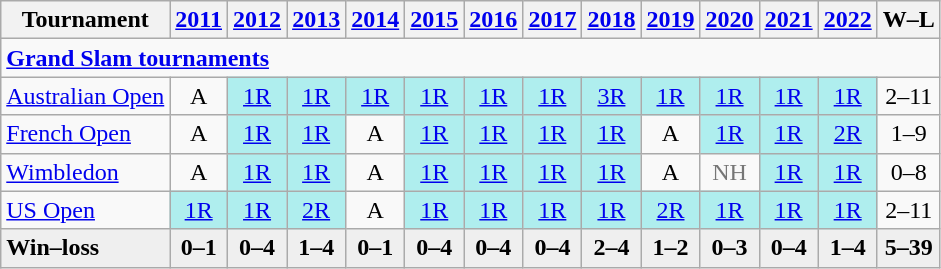<table class=wikitable style=text-align:center>
<tr>
<th>Tournament</th>
<th><a href='#'>2011</a></th>
<th><a href='#'>2012</a></th>
<th><a href='#'>2013</a></th>
<th><a href='#'>2014</a></th>
<th><a href='#'>2015</a></th>
<th><a href='#'>2016</a></th>
<th><a href='#'>2017</a></th>
<th><a href='#'>2018</a></th>
<th><a href='#'>2019</a></th>
<th><a href='#'>2020</a></th>
<th><a href='#'>2021</a></th>
<th><a href='#'>2022</a></th>
<th>W–L</th>
</tr>
<tr>
<td colspan="14" align="left"><strong><a href='#'>Grand Slam tournaments</a></strong></td>
</tr>
<tr>
<td align=left><a href='#'>Australian Open</a></td>
<td>A</td>
<td bgcolor=afeeee><a href='#'>1R</a></td>
<td bgcolor=afeeee><a href='#'>1R</a></td>
<td bgcolor=afeeee><a href='#'>1R</a></td>
<td bgcolor=afeeee><a href='#'>1R</a></td>
<td bgcolor=afeeee><a href='#'>1R</a></td>
<td bgcolor=afeeee><a href='#'>1R</a></td>
<td bgcolor=afeeee><a href='#'>3R</a></td>
<td bgcolor=afeeee><a href='#'>1R</a></td>
<td bgcolor=afeeee><a href='#'>1R</a></td>
<td bgcolor=afeeee><a href='#'>1R</a></td>
<td bgcolor=afeeee><a href='#'>1R</a></td>
<td>2–11</td>
</tr>
<tr>
<td align=left><a href='#'>French Open</a></td>
<td>A</td>
<td bgcolor=afeeee><a href='#'>1R</a></td>
<td bgcolor=afeeee><a href='#'>1R</a></td>
<td>A</td>
<td bgcolor=afeeee><a href='#'>1R</a></td>
<td bgcolor=afeeee><a href='#'>1R</a></td>
<td bgcolor=afeeee><a href='#'>1R</a></td>
<td bgcolor=afeeee><a href='#'>1R</a></td>
<td>A</td>
<td bgcolor=afeeee><a href='#'>1R</a></td>
<td bgcolor=afeeee><a href='#'>1R</a></td>
<td bgcolor=afeeee><a href='#'>2R</a></td>
<td>1–9</td>
</tr>
<tr>
<td align=left><a href='#'>Wimbledon</a></td>
<td>A</td>
<td bgcolor=afeeee><a href='#'>1R</a></td>
<td bgcolor=afeeee><a href='#'>1R</a></td>
<td>A</td>
<td bgcolor=afeeee><a href='#'>1R</a></td>
<td bgcolor=afeeee><a href='#'>1R</a></td>
<td bgcolor=afeeee><a href='#'>1R</a></td>
<td bgcolor=afeeee><a href='#'>1R</a></td>
<td>A</td>
<td style=color:#767676>NH</td>
<td bgcolor=afeeee><a href='#'>1R</a></td>
<td bgcolor=afeeee><a href='#'>1R</a></td>
<td>0–8</td>
</tr>
<tr>
<td align=left><a href='#'>US Open</a></td>
<td bgcolor=afeeee><a href='#'>1R</a></td>
<td bgcolor=afeeee><a href='#'>1R</a></td>
<td bgcolor=afeeee><a href='#'>2R</a></td>
<td>A</td>
<td bgcolor=afeeee><a href='#'>1R</a></td>
<td bgcolor=afeeee><a href='#'>1R</a></td>
<td bgcolor=afeeee><a href='#'>1R</a></td>
<td bgcolor=afeeee><a href='#'>1R</a></td>
<td bgcolor=afeeee><a href='#'>2R</a></td>
<td bgcolor=afeeee><a href='#'>1R</a></td>
<td bgcolor=afeeee><a href='#'>1R</a></td>
<td bgcolor=afeeee><a href='#'>1R</a></td>
<td>2–11</td>
</tr>
<tr style=background:#efefef;font-weight:bold>
<td style="text-align:left">Win–loss</td>
<td>0–1</td>
<td>0–4</td>
<td>1–4</td>
<td>0–1</td>
<td>0–4</td>
<td>0–4</td>
<td>0–4</td>
<td>2–4</td>
<td>1–2</td>
<td>0–3</td>
<td>0–4</td>
<td>1–4</td>
<td>5–39</td>
</tr>
</table>
